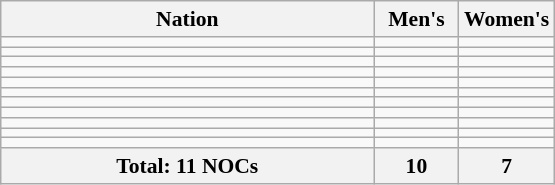<table class="wikitable sortable" width=370 style="text-align:center; font-size:90%">
<tr>
<th>Nation</th>
<th width="50">Men's</th>
<th width="50">Women's</th>
</tr>
<tr>
<td style="text-align:left;"></td>
<td></td>
<td></td>
</tr>
<tr>
<td style="text-align:left;"></td>
<td></td>
<td></td>
</tr>
<tr>
<td style="text-align:left;"></td>
<td></td>
<td></td>
</tr>
<tr>
<td style="text-align:left;"></td>
<td></td>
<td></td>
</tr>
<tr>
<td style="text-align:left;"></td>
<td></td>
<td></td>
</tr>
<tr>
<td style="text-align:left;"></td>
<td></td>
<td></td>
</tr>
<tr>
<td style="text-align:left;"></td>
<td></td>
<td></td>
</tr>
<tr>
<td style="text-align:left;"></td>
<td></td>
<td></td>
</tr>
<tr>
<td style="text-align:left;"></td>
<td></td>
<td></td>
</tr>
<tr>
<td style="text-align:left;"></td>
<td></td>
<td></td>
</tr>
<tr>
<td style="text-align:left;"></td>
<td></td>
<td></td>
</tr>
<tr>
<th>Total: 11 NOCs</th>
<th>10</th>
<th>7</th>
</tr>
</table>
